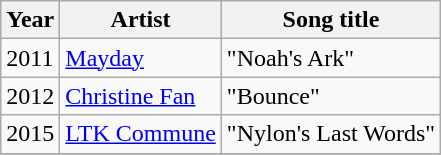<table class="wikitable sortable">
<tr>
<th>Year</th>
<th>Artist</th>
<th>Song title</th>
</tr>
<tr>
<td>2011</td>
<td><a href='#'>Mayday</a></td>
<td>"Noah's Ark"</td>
</tr>
<tr>
<td>2012</td>
<td><a href='#'>Christine Fan</a></td>
<td>"Bounce"</td>
</tr>
<tr>
<td>2015</td>
<td><a href='#'>LTK Commune</a></td>
<td>"Nylon's Last Words"</td>
</tr>
<tr>
</tr>
</table>
